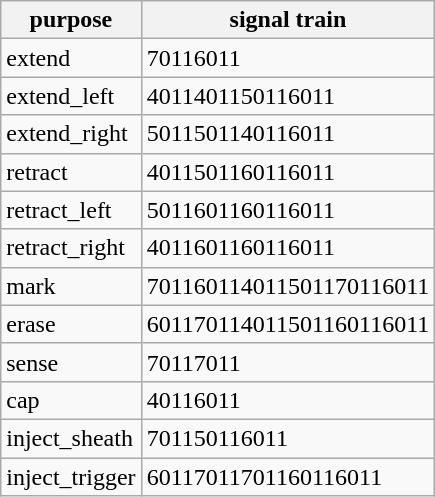<table class="wikitable" style="text-align:left">
<tr>
<th>purpose</th>
<th>signal train</th>
</tr>
<tr>
<td>extend</td>
<td>70116011</td>
</tr>
<tr>
<td>extend_left</td>
<td>4011401150116011</td>
</tr>
<tr>
<td>extend_right</td>
<td>5011501140116011</td>
</tr>
<tr>
<td>retract</td>
<td>4011501160116011</td>
</tr>
<tr>
<td>retract_left</td>
<td>5011601160116011</td>
</tr>
<tr>
<td>retract_right</td>
<td>4011601160116011</td>
</tr>
<tr>
<td>mark</td>
<td>701160114011501170116011</td>
</tr>
<tr>
<td>erase</td>
<td>601170114011501160116011</td>
</tr>
<tr>
<td>sense</td>
<td>70117011</td>
</tr>
<tr>
<td>cap</td>
<td>40116011</td>
</tr>
<tr>
<td>inject_sheath</td>
<td>701150116011</td>
</tr>
<tr>
<td>inject_trigger</td>
<td>60117011701160116011</td>
</tr>
</table>
